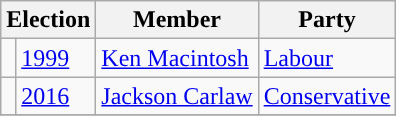<table class="wikitable">
<tr>
<th colspan="2">Election</th>
<th>Member</th>
<th>Party</th>
</tr>
<tr>
<td style="background-color: "></td>
<td><a href='#'>1999</a></td>
<td><a href='#'>Ken Macintosh</a></td>
<td><a href='#'>Labour</a></td>
</tr>
<tr>
<td style="background-color: "></td>
<td><a href='#'>2016</a></td>
<td><a href='#'>Jackson Carlaw</a></td>
<td><a href='#'>Conservative</a></td>
</tr>
<tr>
</tr>
</table>
